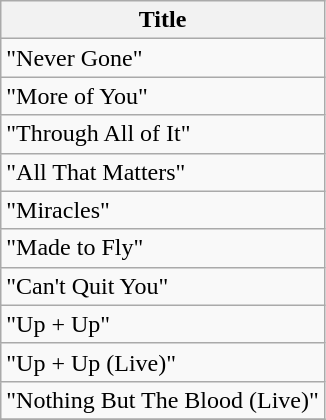<table class=wikitable>
<tr>
<th>Title</th>
</tr>
<tr>
<td>"Never Gone"</td>
</tr>
<tr>
<td>"More of You"</td>
</tr>
<tr>
<td>"Through All of It"</td>
</tr>
<tr>
<td>"All That Matters"</td>
</tr>
<tr>
<td>"Miracles"</td>
</tr>
<tr>
<td>"Made to Fly"</td>
</tr>
<tr>
<td>"Can't Quit You"</td>
</tr>
<tr>
<td>"Up + Up"</td>
</tr>
<tr>
<td>"Up + Up (Live)"</td>
</tr>
<tr>
<td>"Nothing But The Blood (Live)"</td>
</tr>
<tr>
</tr>
</table>
